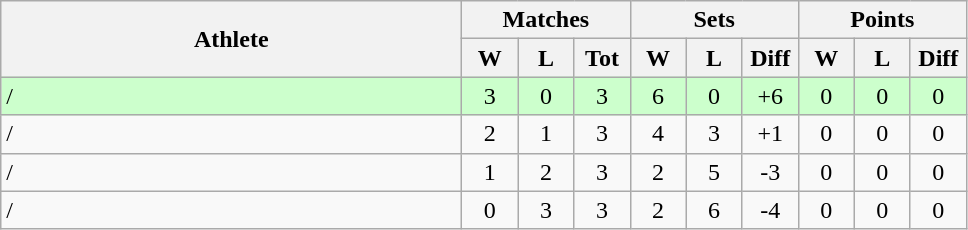<table class=wikitable style="text-align:center">
<tr>
<th rowspan=2 width=300>Athlete</th>
<th colspan=3 width=90>Matches</th>
<th colspan=3 width=90>Sets</th>
<th colspan=3 width=90>Points</th>
</tr>
<tr>
<th width=30>W</th>
<th width=30>L</th>
<th width=30>Tot</th>
<th width=30>W</th>
<th width=30>L</th>
<th width=30>Diff</th>
<th width=30>W</th>
<th width=30>L</th>
<th width=30>Diff</th>
</tr>
<tr bgcolor=ccffcc>
<td style="text-align:left">/</td>
<td>3</td>
<td>0</td>
<td>3</td>
<td>6</td>
<td>0</td>
<td>+6</td>
<td>0</td>
<td>0</td>
<td>0</td>
</tr>
<tr>
<td style="text-align:left">/</td>
<td>2</td>
<td>1</td>
<td>3</td>
<td>4</td>
<td>3</td>
<td>+1</td>
<td>0</td>
<td>0</td>
<td>0</td>
</tr>
<tr>
<td style="text-align:left">/</td>
<td>1</td>
<td>2</td>
<td>3</td>
<td>2</td>
<td>5</td>
<td>-3</td>
<td>0</td>
<td>0</td>
<td>0</td>
</tr>
<tr>
<td style="text-align:left">/</td>
<td>0</td>
<td>3</td>
<td>3</td>
<td>2</td>
<td>6</td>
<td>-4</td>
<td>0</td>
<td>0</td>
<td>0</td>
</tr>
</table>
